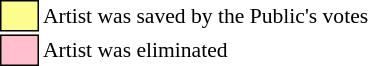<table class="toccolours"style="font-size: 90%; white-space: nowrap;">
<tr>
<td style="background:#fdfc8f; border:1px solid black;">      </td>
<td>Artist was saved by the Public's votes</td>
</tr>
<tr>
<td style="background:pink; border:1px solid black;">      </td>
<td>Artist was eliminated</td>
</tr>
</table>
